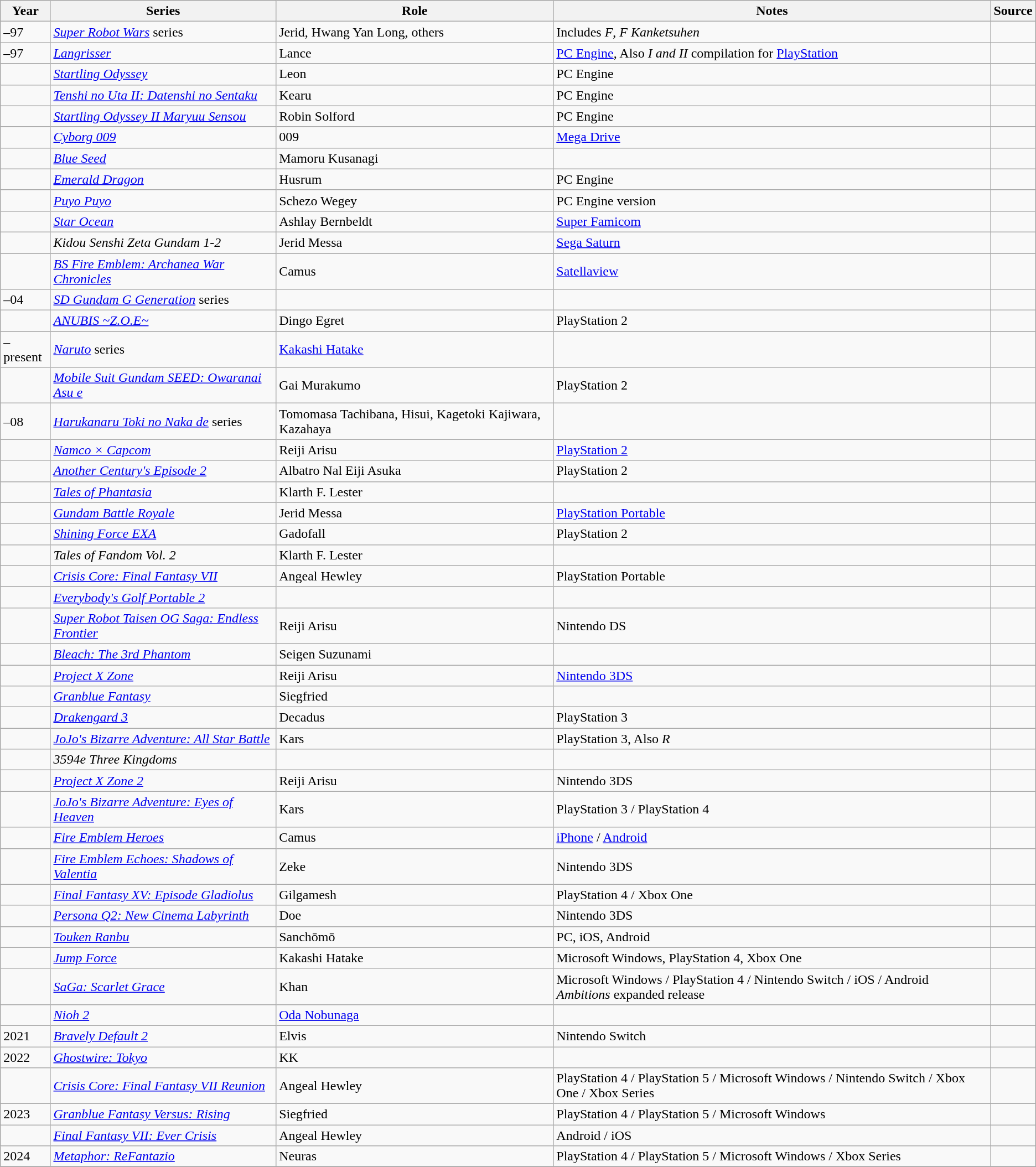<table class="wikitable sortable plainrowheaders">
<tr>
<th>Year</th>
<th>Series</th>
<th>Role</th>
<th class="unsortable">Notes</th>
<th class="unsortable">Source</th>
</tr>
<tr>
<td>–97</td>
<td><em><a href='#'>Super Robot Wars</a></em> series</td>
<td>Jerid, Hwang Yan Long, others</td>
<td>Includes <em>F</em>, <em>F Kanketsuhen</em></td>
<td></td>
</tr>
<tr>
<td>–97</td>
<td><em><a href='#'>Langrisser</a></em></td>
<td>Lance</td>
<td><a href='#'>PC Engine</a>, Also <em>I and II</em> compilation for <a href='#'>PlayStation</a></td>
<td></td>
</tr>
<tr>
<td></td>
<td><em><a href='#'>Startling Odyssey</a></em></td>
<td>Leon</td>
<td>PC Engine</td>
<td></td>
</tr>
<tr>
<td></td>
<td><em><a href='#'>Tenshi no Uta II: Datenshi no Sentaku</a></em></td>
<td>Kearu</td>
<td>PC Engine</td>
<td></td>
</tr>
<tr>
<td></td>
<td><em><a href='#'>Startling Odyssey II Maryuu Sensou</a></em></td>
<td>Robin Solford</td>
<td>PC Engine</td>
<td></td>
</tr>
<tr>
<td></td>
<td><em><a href='#'>Cyborg 009</a></em></td>
<td>009</td>
<td><a href='#'>Mega Drive</a></td>
<td></td>
</tr>
<tr>
<td></td>
<td><em><a href='#'>Blue Seed</a></em></td>
<td>Mamoru Kusanagi</td>
<td> </td>
<td></td>
</tr>
<tr>
<td></td>
<td><em><a href='#'>Emerald Dragon</a></em></td>
<td>Husrum</td>
<td>PC Engine</td>
<td></td>
</tr>
<tr>
<td></td>
<td><em><a href='#'>Puyo Puyo</a></em></td>
<td>Schezo Wegey</td>
<td>PC Engine version</td>
<td></td>
</tr>
<tr>
<td></td>
<td><em><a href='#'>Star Ocean</a></em></td>
<td>Ashlay Bernbeldt</td>
<td><a href='#'>Super Famicom</a></td>
<td></td>
</tr>
<tr>
<td></td>
<td><em>Kidou Senshi Zeta Gundam 1-2</em></td>
<td>Jerid Messa</td>
<td><a href='#'>Sega Saturn</a></td>
<td></td>
</tr>
<tr>
<td></td>
<td><em><a href='#'>BS Fire Emblem: Archanea War Chronicles</a></em></td>
<td>Camus</td>
<td><a href='#'>Satellaview</a></td>
<td></td>
</tr>
<tr>
<td>–04</td>
<td><em><a href='#'>SD Gundam G Generation</a></em> series</td>
<td> </td>
<td> </td>
<td> </td>
</tr>
<tr>
<td></td>
<td><em><a href='#'>ANUBIS ~Z.O.E~</a></em></td>
<td>Dingo Egret</td>
<td>PlayStation 2</td>
<td></td>
</tr>
<tr>
<td>–present</td>
<td><em><a href='#'>Naruto</a></em> series</td>
<td><a href='#'>Kakashi Hatake</a></td>
<td> </td>
<td></td>
</tr>
<tr>
<td></td>
<td><em><a href='#'>Mobile Suit Gundam SEED: Owaranai Asu e</a></em></td>
<td>Gai Murakumo</td>
<td>PlayStation 2</td>
<td></td>
</tr>
<tr>
<td>–08</td>
<td><em><a href='#'>Harukanaru Toki no Naka de</a></em> series</td>
<td>Tomomasa Tachibana, Hisui, Kagetoki Kajiwara, Kazahaya</td>
<td> </td>
<td></td>
</tr>
<tr>
<td></td>
<td><em><a href='#'>Namco × Capcom</a></em></td>
<td>Reiji Arisu</td>
<td><a href='#'>PlayStation 2</a></td>
<td></td>
</tr>
<tr>
<td></td>
<td><em><a href='#'>Another Century's Episode 2</a></em></td>
<td>Albatro Nal Eiji Asuka</td>
<td>PlayStation 2</td>
<td></td>
</tr>
<tr>
<td></td>
<td><em><a href='#'>Tales of Phantasia</a></em></td>
<td>Klarth F. Lester</td>
<td> </td>
<td></td>
</tr>
<tr>
<td></td>
<td><em><a href='#'>Gundam Battle Royale</a></em></td>
<td>Jerid Messa</td>
<td><a href='#'>PlayStation Portable</a></td>
<td></td>
</tr>
<tr>
<td></td>
<td><em><a href='#'>Shining Force EXA</a></em></td>
<td>Gadofall</td>
<td>PlayStation 2</td>
<td></td>
</tr>
<tr>
<td></td>
<td><em>Tales of Fandom Vol. 2</em></td>
<td>Klarth F. Lester</td>
<td> </td>
<td></td>
</tr>
<tr>
<td></td>
<td><em><a href='#'>Crisis Core: Final Fantasy VII</a></em></td>
<td>Angeal Hewley</td>
<td>PlayStation Portable</td>
<td></td>
</tr>
<tr>
<td></td>
<td><em><a href='#'>Everybody's Golf Portable 2</a></em></td>
<td> </td>
<td> </td>
<td> </td>
</tr>
<tr>
<td></td>
<td><em><a href='#'>Super Robot Taisen OG Saga: Endless Frontier</a></em></td>
<td>Reiji Arisu</td>
<td>Nintendo DS</td>
<td></td>
</tr>
<tr>
<td></td>
<td><em><a href='#'>Bleach: The 3rd Phantom</a></em></td>
<td>Seigen Suzunami</td>
<td> </td>
<td></td>
</tr>
<tr>
<td></td>
<td><em><a href='#'>Project X Zone</a></em></td>
<td>Reiji Arisu</td>
<td><a href='#'>Nintendo 3DS</a></td>
<td></td>
</tr>
<tr>
<td></td>
<td><em><a href='#'>Granblue Fantasy</a></em></td>
<td>Siegfried</td>
<td> </td>
<td> </td>
</tr>
<tr>
<td></td>
<td><em><a href='#'>Drakengard 3</a></em></td>
<td>Decadus</td>
<td>PlayStation 3</td>
<td> </td>
</tr>
<tr>
<td></td>
<td><em><a href='#'>JoJo's Bizarre Adventure: All Star Battle</a></em></td>
<td>Kars</td>
<td>PlayStation 3, Also <em>R</em></td>
<td></td>
</tr>
<tr>
<td></td>
<td><em>3594e Three Kingdoms</em> </td>
<td> </td>
<td> </td>
<td> </td>
</tr>
<tr>
<td></td>
<td><em><a href='#'>Project X Zone 2</a></em></td>
<td>Reiji Arisu</td>
<td>Nintendo 3DS</td>
<td></td>
</tr>
<tr>
<td></td>
<td><em><a href='#'>JoJo's Bizarre Adventure: Eyes of Heaven</a></em></td>
<td>Kars</td>
<td>PlayStation 3 / PlayStation 4</td>
<td></td>
</tr>
<tr>
<td></td>
<td><em><a href='#'>Fire Emblem Heroes</a></em></td>
<td>Camus</td>
<td><a href='#'>iPhone</a> / <a href='#'>Android</a></td>
<td></td>
</tr>
<tr>
<td></td>
<td><em><a href='#'>Fire Emblem Echoes: Shadows of Valentia</a></em></td>
<td>Zeke</td>
<td>Nintendo 3DS</td>
<td></td>
</tr>
<tr>
<td></td>
<td><em><a href='#'>Final Fantasy XV: Episode Gladiolus</a></em></td>
<td>Gilgamesh</td>
<td>PlayStation 4 / Xbox One</td>
<td></td>
</tr>
<tr>
<td></td>
<td><em><a href='#'>Persona Q2: New Cinema Labyrinth</a></em></td>
<td>Doe</td>
<td>Nintendo 3DS</td>
<td></td>
</tr>
<tr>
<td></td>
<td><em><a href='#'>Touken Ranbu</a></em></td>
<td>Sanchōmō</td>
<td>PC, iOS, Android</td>
<td></td>
</tr>
<tr>
<td></td>
<td><em><a href='#'>Jump Force</a></em></td>
<td>Kakashi Hatake</td>
<td>Microsoft Windows, PlayStation 4, Xbox One</td>
<td></td>
</tr>
<tr>
<td></td>
<td><em><a href='#'>SaGa: Scarlet Grace</a></em></td>
<td>Khan</td>
<td>Microsoft Windows / PlayStation 4 / Nintendo Switch / iOS / Android <br><em> Ambitions</em> expanded release</td>
<td></td>
</tr>
<tr>
<td></td>
<td><em><a href='#'>Nioh 2</a></em></td>
<td><a href='#'>Oda Nobunaga</a></td>
<td></td>
<td></td>
</tr>
<tr>
<td>2021</td>
<td><em><a href='#'>Bravely Default 2</a></em></td>
<td>Elvis</td>
<td>Nintendo Switch</td>
<td></td>
</tr>
<tr>
<td>2022</td>
<td><em><a href='#'>Ghostwire: Tokyo</a></em></td>
<td>KK</td>
<td></td>
<td></td>
</tr>
<tr>
<td></td>
<td><em><a href='#'>Crisis Core: Final Fantasy VII Reunion</a></em></td>
<td>Angeal Hewley</td>
<td>PlayStation 4 / PlayStation 5 / Microsoft Windows / Nintendo Switch / Xbox One / Xbox Series</td>
<td></td>
</tr>
<tr>
<td>2023</td>
<td><em><a href='#'>Granblue Fantasy Versus: Rising</a></em></td>
<td>Siegfried</td>
<td>PlayStation 4 / PlayStation 5 / Microsoft Windows</td>
<td></td>
</tr>
<tr>
<td></td>
<td><em><a href='#'>Final Fantasy VII: Ever Crisis</a></em></td>
<td>Angeal Hewley</td>
<td>Android / iOS</td>
<td></td>
</tr>
<tr>
<td>2024</td>
<td><em><a href='#'>Metaphor: ReFantazio</a></em></td>
<td>Neuras</td>
<td>PlayStation 4 / PlayStation 5 / Microsoft Windows / Xbox Series</td>
<td></td>
</tr>
<tr>
</tr>
</table>
